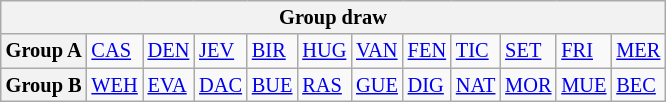<table class="wikitable" style="text-align:center; font-size:85%">
<tr>
<th colspan="12">Group draw</th>
</tr>
<tr>
<th>Group A</th>
<td align="left"> <a href='#'>CAS</a></td>
<td align="left"> <a href='#'>DEN</a></td>
<td align="left"> <a href='#'>JEV</a></td>
<td align="left"> <a href='#'>BIR</a></td>
<td align="left"> <a href='#'>HUG</a></td>
<td align="left"> <a href='#'>VAN</a></td>
<td align="left"> <a href='#'>FEN</a></td>
<td align="left"> <a href='#'>TIC</a></td>
<td align="left"> <a href='#'>SET</a></td>
<td align="left"> <a href='#'>FRI</a></td>
<td align="left"> <a href='#'>MER</a></td>
</tr>
<tr>
<th>Group B</th>
<td align="left"> <a href='#'>WEH</a></td>
<td align="left"> <a href='#'>EVA</a></td>
<td align="left"> <a href='#'>DAC</a></td>
<td align="left"> <a href='#'>BUE</a></td>
<td align="left"> <a href='#'>RAS</a></td>
<td align="left"> <a href='#'>GUE</a></td>
<td align="left"> <a href='#'>DIG</a></td>
<td align="left"> <a href='#'>NAT</a></td>
<td align="left"> <a href='#'>MOR</a></td>
<td align="left"> <a href='#'>MUE</a></td>
<td align="left"> <a href='#'>BEC</a></td>
</tr>
</table>
